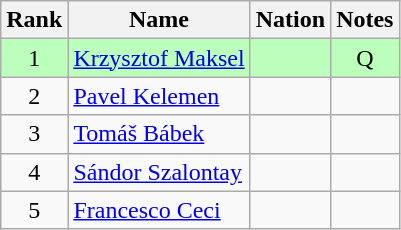<table class="wikitable sortable" style="text-align:center">
<tr>
<th>Rank</th>
<th>Name</th>
<th>Nation</th>
<th>Notes</th>
</tr>
<tr bgcolor=bbffbb>
<td>1</td>
<td align=left><a href='#'>Krzysztof Maksel</a></td>
<td align=left></td>
<td>Q</td>
</tr>
<tr>
<td>2</td>
<td align=left><a href='#'>Pavel Kelemen</a></td>
<td align=left></td>
<td></td>
</tr>
<tr>
<td>3</td>
<td align=left><a href='#'>Tomáš Bábek</a></td>
<td align=left></td>
<td></td>
</tr>
<tr>
<td>4</td>
<td align=left><a href='#'>Sándor Szalontay</a></td>
<td align=left></td>
<td></td>
</tr>
<tr>
<td>5</td>
<td align=left><a href='#'>Francesco Ceci</a></td>
<td align=left></td>
<td></td>
</tr>
</table>
